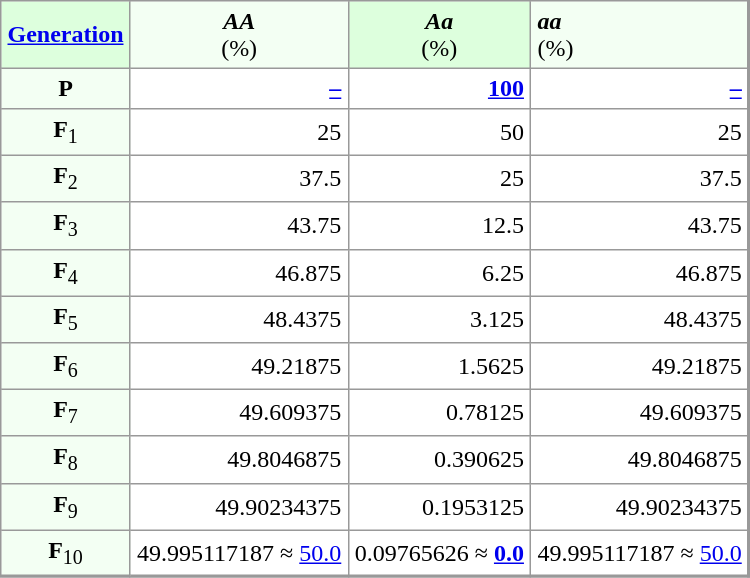<table border=1 cellpadding=4 cellspacing=0 class="toccolours" style="align: left; margin: 0.5em 0 0 0; border-style: solid; border: 1px solid #999; border-right-width: 2px; border-bottom-width: 2px; border-collapse: collapse; font-size: 100%;">
<tr>
<td style="background:#ddffdd;" align="center"><strong><a href='#'>Generation</a></strong></td>
<td style="background:#f3fff3;" align="center"><strong><em>AA</em></strong><br>(%)</td>
<td style="background:#ddffdd;" align="center"><strong><em>Aa</em></strong><br> (%)</td>
<td style="background:#f3fff3; align="center"><strong><em>aa</em></strong><br> (%)</td>
</tr>
<tr>
<td style="background:#f3fff3;" align="center"><strong>P</strong></td>
<td align="right"><strong><a href='#'>–</a></strong></td>
<td align="right"><strong><a href='#'>100</a></strong></td>
<td align="right"><strong><a href='#'>–</a></strong></td>
</tr>
<tr>
<td style="background:#f3fff3;" align="center"><strong>F</strong><sub>1</sub></td>
<td align="right">25</td>
<td align="right">50</td>
<td align="right">25</td>
</tr>
<tr>
<td style="background:#f3fff3;" align="center"><strong>F</strong><sub>2</sub></td>
<td align="right">37.5</td>
<td align="right">25</td>
<td align="right">37.5</td>
</tr>
<tr>
<td style="background:#f3fff3;" align="center"><strong>F</strong><sub>3</sub></td>
<td align="right">43.75</td>
<td align="right">12.5</td>
<td align="right">43.75</td>
</tr>
<tr>
<td style="background:#f3fff3;" align="center"><strong>F</strong><sub>4</sub></td>
<td align="right">46.875</td>
<td align="right">6.25</td>
<td align="right">46.875</td>
</tr>
<tr>
<td style="background:#f3fff3;" align="center"><strong>F</strong><sub>5</sub></td>
<td align="right">48.4375</td>
<td align="right">3.125</td>
<td align="right">48.4375</td>
</tr>
<tr>
<td style="background:#f3fff3;" align="center"><strong>F</strong><sub>6</sub></td>
<td align="right">49.21875</td>
<td align="right">1.5625</td>
<td align="right">49.21875</td>
</tr>
<tr>
<td style="background:#f3fff3;" align="center"><strong>F</strong><sub>7</sub></td>
<td align="right">49.609375</td>
<td align="right">0.78125</td>
<td align="right">49.609375</td>
</tr>
<tr>
<td style="background:#f3fff3;" align="center"><strong>F</strong><sub>8</sub></td>
<td align="right">49.8046875</td>
<td align="right">0.390625</td>
<td align="right">49.8046875</td>
</tr>
<tr>
<td style="background:#f3fff3;" align="center"><strong>F</strong><sub>9</sub></td>
<td align="right">49.90234375</td>
<td align="right">0.1953125</td>
<td align="right">49.90234375</td>
</tr>
<tr>
<td style="background:#f3fff3;" align="center"><strong>F</strong><sub>10</sub></td>
<td align="right">49.995117187 ≈ <a href='#'>50.0</a></td>
<td align="right">0.09765626 ≈ <strong><a href='#'>0.0</a></strong></td>
<td align="right">49.995117187 ≈ <a href='#'>50.0</a></td>
</tr>
<tr>
</tr>
</table>
